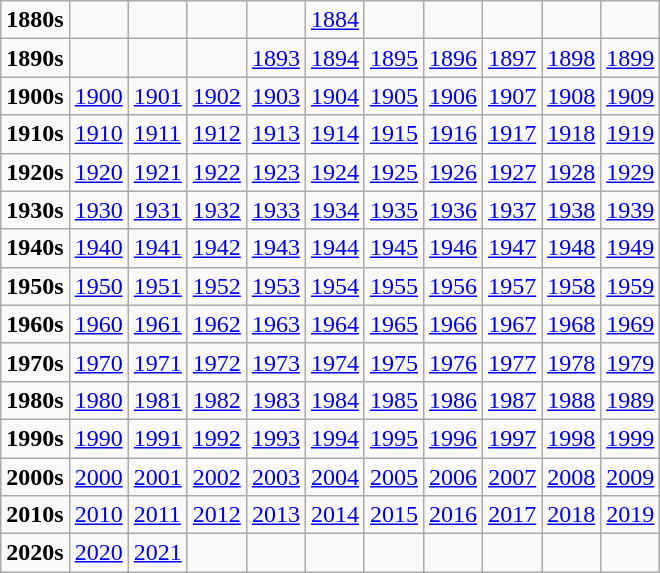<table class="wikitable">
<tr>
<td><strong>1880s</strong></td>
<td></td>
<td></td>
<td></td>
<td></td>
<td><a href='#'>1884</a></td>
<td></td>
<td></td>
<td></td>
<td></td>
<td></td>
</tr>
<tr>
<td><strong>1890s</strong></td>
<td></td>
<td></td>
<td></td>
<td><a href='#'>1893</a></td>
<td><a href='#'>1894</a></td>
<td><a href='#'>1895</a></td>
<td><a href='#'>1896</a></td>
<td><a href='#'>1897</a></td>
<td><a href='#'>1898</a></td>
<td><a href='#'>1899</a></td>
</tr>
<tr>
<td><strong>1900s</strong></td>
<td><a href='#'>1900</a></td>
<td><a href='#'>1901</a></td>
<td><a href='#'>1902</a></td>
<td><a href='#'>1903</a></td>
<td><a href='#'>1904</a></td>
<td><a href='#'>1905</a></td>
<td><a href='#'>1906</a></td>
<td><a href='#'>1907</a></td>
<td><a href='#'>1908</a></td>
<td><a href='#'>1909</a></td>
</tr>
<tr>
<td><strong>1910s</strong></td>
<td><a href='#'>1910</a></td>
<td><a href='#'>1911</a></td>
<td><a href='#'>1912</a></td>
<td><a href='#'>1913</a></td>
<td><a href='#'>1914</a></td>
<td><a href='#'>1915</a></td>
<td><a href='#'>1916</a></td>
<td><a href='#'>1917</a></td>
<td><a href='#'>1918</a></td>
<td><a href='#'>1919</a></td>
</tr>
<tr>
<td><strong>1920s</strong></td>
<td><a href='#'>1920</a></td>
<td><a href='#'>1921</a></td>
<td><a href='#'>1922</a></td>
<td><a href='#'>1923</a></td>
<td><a href='#'>1924</a></td>
<td><a href='#'>1925</a></td>
<td><a href='#'>1926</a></td>
<td><a href='#'>1927</a></td>
<td><a href='#'>1928</a></td>
<td><a href='#'>1929</a></td>
</tr>
<tr>
<td><strong>1930s</strong></td>
<td><a href='#'>1930</a></td>
<td><a href='#'>1931</a></td>
<td><a href='#'>1932</a></td>
<td><a href='#'>1933</a></td>
<td><a href='#'>1934</a></td>
<td><a href='#'>1935</a></td>
<td><a href='#'>1936</a></td>
<td><a href='#'>1937</a></td>
<td><a href='#'>1938</a></td>
<td><a href='#'>1939</a></td>
</tr>
<tr>
<td><strong>1940s</strong></td>
<td><a href='#'>1940</a></td>
<td><a href='#'>1941</a></td>
<td><a href='#'>1942</a></td>
<td><a href='#'>1943</a></td>
<td><a href='#'>1944</a></td>
<td><a href='#'>1945</a></td>
<td><a href='#'>1946</a></td>
<td><a href='#'>1947</a></td>
<td><a href='#'>1948</a></td>
<td><a href='#'>1949</a></td>
</tr>
<tr>
<td><strong>1950s</strong></td>
<td><a href='#'>1950</a></td>
<td><a href='#'>1951</a></td>
<td><a href='#'>1952</a></td>
<td><a href='#'>1953</a></td>
<td><a href='#'>1954</a></td>
<td><a href='#'>1955</a></td>
<td><a href='#'>1956</a></td>
<td><a href='#'>1957</a></td>
<td><a href='#'>1958</a></td>
<td><a href='#'>1959</a></td>
</tr>
<tr>
<td><strong>1960s</strong></td>
<td><a href='#'>1960</a></td>
<td><a href='#'>1961</a></td>
<td><a href='#'>1962</a></td>
<td><a href='#'>1963</a></td>
<td><a href='#'>1964</a></td>
<td><a href='#'>1965</a></td>
<td><a href='#'>1966</a></td>
<td><a href='#'>1967</a></td>
<td><a href='#'>1968</a></td>
<td><a href='#'>1969</a></td>
</tr>
<tr>
<td><strong>1970s</strong></td>
<td><a href='#'>1970</a></td>
<td><a href='#'>1971</a></td>
<td><a href='#'>1972</a></td>
<td><a href='#'>1973</a></td>
<td><a href='#'>1974</a></td>
<td><a href='#'>1975</a></td>
<td><a href='#'>1976</a></td>
<td><a href='#'>1977</a></td>
<td><a href='#'>1978</a></td>
<td><a href='#'>1979</a></td>
</tr>
<tr>
<td><strong>1980s</strong></td>
<td><a href='#'>1980</a></td>
<td><a href='#'>1981</a></td>
<td><a href='#'>1982</a></td>
<td><a href='#'>1983</a></td>
<td><a href='#'>1984</a></td>
<td><a href='#'>1985</a></td>
<td><a href='#'>1986</a></td>
<td><a href='#'>1987</a></td>
<td><a href='#'>1988</a></td>
<td><a href='#'>1989</a></td>
</tr>
<tr>
<td><strong>1990s</strong></td>
<td><a href='#'>1990</a></td>
<td><a href='#'>1991</a></td>
<td><a href='#'>1992</a></td>
<td><a href='#'>1993</a></td>
<td><a href='#'>1994</a></td>
<td><a href='#'>1995</a></td>
<td><a href='#'>1996</a></td>
<td><a href='#'>1997</a></td>
<td><a href='#'>1998</a></td>
<td><a href='#'>1999</a></td>
</tr>
<tr>
<td><strong>2000s</strong></td>
<td><a href='#'>2000</a></td>
<td><a href='#'>2001</a></td>
<td><a href='#'>2002</a></td>
<td><a href='#'>2003</a></td>
<td><a href='#'>2004</a></td>
<td><a href='#'>2005</a></td>
<td><a href='#'>2006</a></td>
<td><a href='#'>2007</a></td>
<td><a href='#'>2008</a></td>
<td><a href='#'>2009</a></td>
</tr>
<tr>
<td><strong>2010s</strong></td>
<td><a href='#'>2010</a></td>
<td><a href='#'>2011</a></td>
<td><a href='#'>2012</a></td>
<td><a href='#'>2013</a></td>
<td><a href='#'>2014</a></td>
<td><a href='#'>2015</a></td>
<td><a href='#'>2016</a></td>
<td><a href='#'>2017</a></td>
<td><a href='#'>2018</a></td>
<td><a href='#'>2019</a></td>
</tr>
<tr>
<td><strong>2020s</strong></td>
<td><a href='#'>2020</a></td>
<td><a href='#'>2021</a></td>
<td></td>
<td></td>
<td></td>
<td></td>
<td></td>
<td></td>
<td></td>
<td></td>
</tr>
</table>
